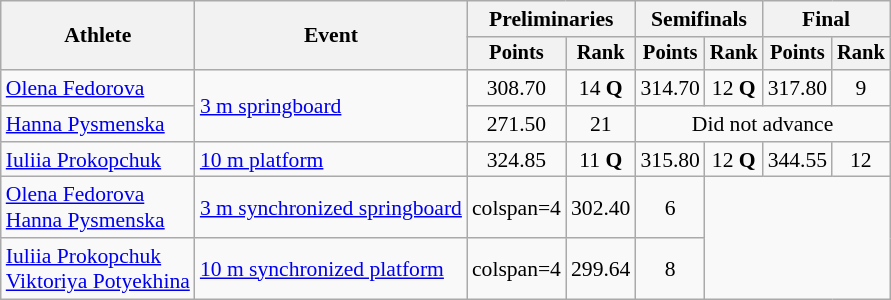<table class="wikitable" style="font-size:90%">
<tr>
<th rowspan="2">Athlete</th>
<th rowspan="2">Event</th>
<th colspan=2>Preliminaries</th>
<th colspan=2>Semifinals</th>
<th colspan=2>Final</th>
</tr>
<tr style="font-size:95%">
<th>Points</th>
<th>Rank</th>
<th>Points</th>
<th>Rank</th>
<th>Points</th>
<th>Rank</th>
</tr>
<tr align=center>
<td align=left><a href='#'>Olena Fedorova</a></td>
<td align=left rowspan=2><a href='#'>3 m springboard</a></td>
<td>308.70</td>
<td>14 <strong>Q</strong></td>
<td>314.70</td>
<td>12 <strong>Q</strong></td>
<td>317.80</td>
<td>9</td>
</tr>
<tr align=center>
<td align=left><a href='#'>Hanna Pysmenska</a></td>
<td>271.50</td>
<td>21</td>
<td colspan=4>Did not advance</td>
</tr>
<tr align=center>
<td align=left><a href='#'>Iuliia Prokopchuk</a></td>
<td align=left><a href='#'>10 m platform</a></td>
<td>324.85</td>
<td>11 <strong>Q</strong></td>
<td>315.80</td>
<td>12 <strong>Q</strong></td>
<td>344.55</td>
<td>12</td>
</tr>
<tr align=center>
<td align=left><a href='#'>Olena Fedorova</a><br><a href='#'>Hanna Pysmenska</a></td>
<td align=left><a href='#'>3 m synchronized springboard</a></td>
<td>colspan=4 </td>
<td>302.40</td>
<td>6</td>
</tr>
<tr align=center>
<td align=left><a href='#'>Iuliia Prokopchuk</a><br><a href='#'>Viktoriya Potyekhina</a></td>
<td align=left><a href='#'>10 m synchronized platform</a></td>
<td>colspan=4 </td>
<td>299.64</td>
<td>8</td>
</tr>
</table>
